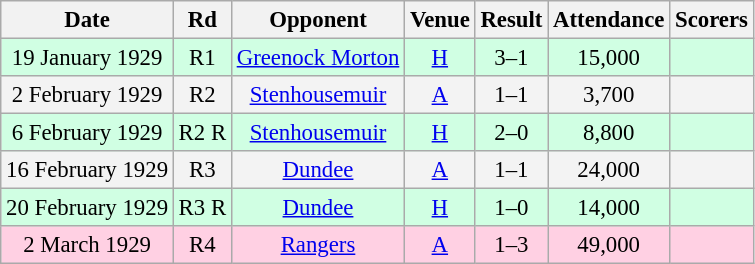<table class="wikitable sortable" style="font-size:95%; text-align:center">
<tr>
<th>Date</th>
<th>Rd</th>
<th>Opponent</th>
<th>Venue</th>
<th>Result</th>
<th>Attendance</th>
<th>Scorers</th>
</tr>
<tr bgcolor = "#d0ffe3">
<td>19 January 1929</td>
<td>R1</td>
<td><a href='#'>Greenock Morton</a></td>
<td><a href='#'>H</a></td>
<td>3–1</td>
<td>15,000</td>
<td></td>
</tr>
<tr bgcolor = "#f3f3f3">
<td>2 February 1929</td>
<td>R2</td>
<td><a href='#'>Stenhousemuir</a></td>
<td><a href='#'>A</a></td>
<td>1–1</td>
<td>3,700</td>
<td></td>
</tr>
<tr bgcolor = "#d0ffe3">
<td>6 February 1929</td>
<td>R2 R</td>
<td><a href='#'>Stenhousemuir</a></td>
<td><a href='#'>H</a></td>
<td>2–0</td>
<td>8,800</td>
<td></td>
</tr>
<tr bgcolor = "#f3f3f3">
<td>16 February 1929</td>
<td>R3</td>
<td><a href='#'>Dundee</a></td>
<td><a href='#'>A</a></td>
<td>1–1</td>
<td>24,000</td>
<td></td>
</tr>
<tr bgcolor = "#d0ffe3">
<td>20 February 1929</td>
<td>R3 R</td>
<td><a href='#'>Dundee</a></td>
<td><a href='#'>H</a></td>
<td>1–0</td>
<td>14,000</td>
<td></td>
</tr>
<tr bgcolor = "#ffd0e3">
<td>2 March 1929</td>
<td>R4</td>
<td><a href='#'>Rangers</a></td>
<td><a href='#'>A</a></td>
<td>1–3</td>
<td>49,000</td>
<td></td>
</tr>
</table>
